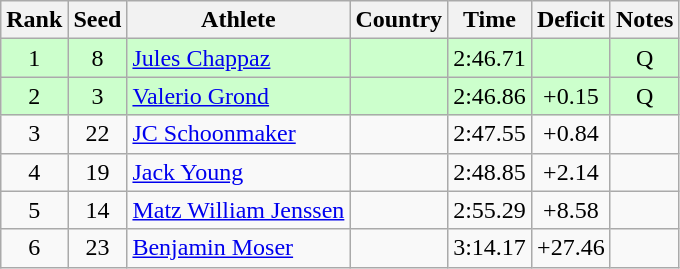<table class="wikitable sortable" style="text-align:center">
<tr>
<th>Rank</th>
<th>Seed</th>
<th>Athlete</th>
<th>Country</th>
<th>Time</th>
<th>Deficit</th>
<th>Notes</th>
</tr>
<tr bgcolor=ccffcc>
<td>1</td>
<td>8</td>
<td align=left><a href='#'>Jules Chappaz</a></td>
<td align=left></td>
<td>2:46.71</td>
<td></td>
<td>Q</td>
</tr>
<tr bgcolor=ccffcc>
<td>2</td>
<td>3</td>
<td align=left><a href='#'>Valerio Grond</a></td>
<td align=left></td>
<td>2:46.86</td>
<td>+0.15</td>
<td>Q</td>
</tr>
<tr>
<td>3</td>
<td>22</td>
<td align=left><a href='#'>JC Schoonmaker</a></td>
<td align=left></td>
<td>2:47.55</td>
<td>+0.84</td>
<td></td>
</tr>
<tr>
<td>4</td>
<td>19</td>
<td align=left><a href='#'>Jack Young</a></td>
<td align=left></td>
<td>2:48.85</td>
<td>+2.14</td>
<td></td>
</tr>
<tr>
<td>5</td>
<td>14</td>
<td align=left><a href='#'>Matz William Jenssen</a></td>
<td align=left></td>
<td>2:55.29</td>
<td>+8.58</td>
<td></td>
</tr>
<tr>
<td>6</td>
<td>23</td>
<td align=left><a href='#'>Benjamin Moser</a></td>
<td align=left></td>
<td>3:14.17</td>
<td>+27.46</td>
<td></td>
</tr>
</table>
